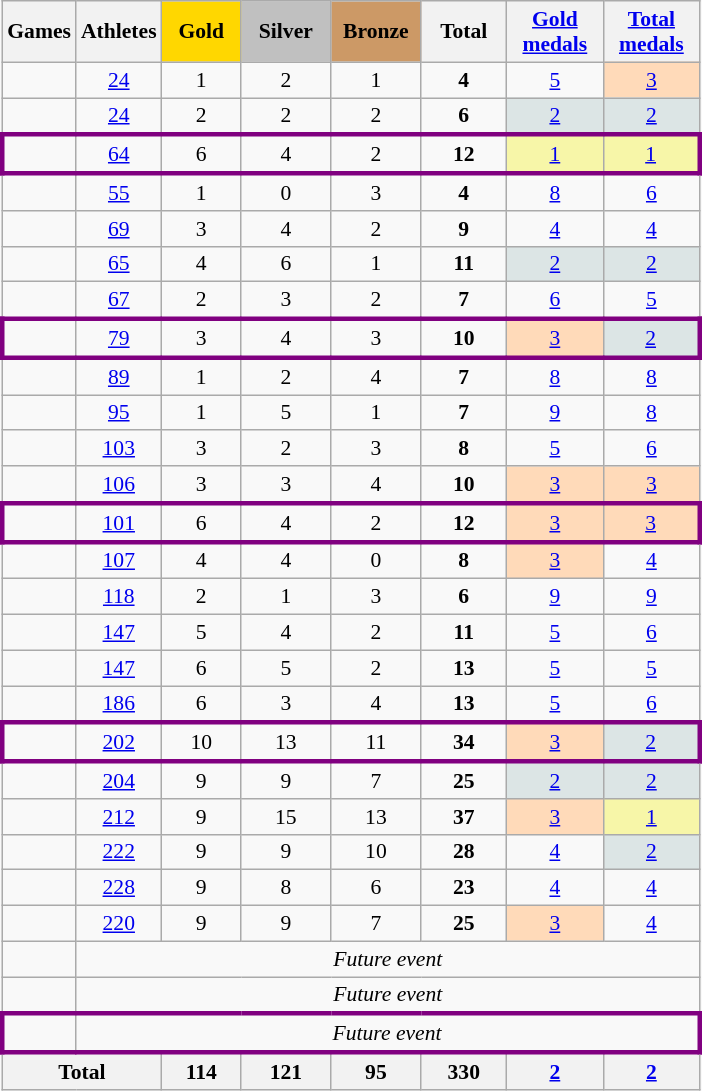<table class="wikitable" style="text-align:center; font-size:90%;">
<tr>
<th>Games</th>
<th>Athletes</th>
<td style="background:gold; width:3.2em; font-weight:bold;">Gold</td>
<td style="background:silver; width:3.7em; font-weight:bold;">Silver</td>
<td style="background:#c96; width:3.7em; font-weight:bold;">Bronze</td>
<th style="width:3.5em; font-weight:bold;">Total</th>
<th style="width:4em; font-weight:bold;"><a href='#'>Gold medals</a></th>
<th style="width:4em; font-weight:bold;"><a href='#'>Total medals</a></th>
</tr>
<tr>
<td align=left></td>
<td><a href='#'>24</a></td>
<td>1</td>
<td>2</td>
<td>1</td>
<td><strong>4</strong></td>
<td><a href='#'>5</a></td>
<td style="background:#ffdab9;"><a href='#'>3</a></td>
</tr>
<tr>
<td align=left></td>
<td><a href='#'>24</a></td>
<td>2</td>
<td>2</td>
<td>2</td>
<td><strong>6</strong></td>
<td style="background:#dce5e5;"><a href='#'>2</a></td>
<td style="background:#dce5e5;"><a href='#'>2</a></td>
</tr>
<tr style="border: 3px solid purple">
<td align=left></td>
<td><a href='#'>64</a></td>
<td>6</td>
<td>4</td>
<td>2</td>
<td><strong>12</strong></td>
<td style="background:#f7f6a8;"><a href='#'>1</a></td>
<td style="background:#f7f6a8;"><a href='#'>1</a></td>
</tr>
<tr>
<td align=left></td>
<td><a href='#'>55</a></td>
<td>1</td>
<td>0</td>
<td>3</td>
<td><strong>4</strong></td>
<td><a href='#'>8</a></td>
<td><a href='#'>6</a></td>
</tr>
<tr>
<td align=left></td>
<td><a href='#'>69</a></td>
<td>3</td>
<td>4</td>
<td>2</td>
<td><strong>9</strong></td>
<td><a href='#'>4</a></td>
<td><a href='#'>4</a></td>
</tr>
<tr>
<td align=left></td>
<td><a href='#'>65</a></td>
<td>4</td>
<td>6</td>
<td>1</td>
<td><strong>11</strong></td>
<td style="background:#dce5e5;"><a href='#'>2</a></td>
<td style="background:#dce5e5;"><a href='#'>2</a></td>
</tr>
<tr>
<td align=left></td>
<td><a href='#'>67</a></td>
<td>2</td>
<td>3</td>
<td>2</td>
<td><strong>7</strong></td>
<td><a href='#'>6</a></td>
<td><a href='#'>5</a></td>
</tr>
<tr style="border: 3px solid purple">
<td align=left></td>
<td><a href='#'>79</a></td>
<td>3</td>
<td>4</td>
<td>3</td>
<td><strong>10</strong></td>
<td style="background:#ffdab9;"><a href='#'>3</a></td>
<td style="background:#dce5e5;"><a href='#'>2</a></td>
</tr>
<tr>
<td align=left></td>
<td><a href='#'>89</a></td>
<td>1</td>
<td>2</td>
<td>4</td>
<td><strong>7</strong></td>
<td><a href='#'>8</a></td>
<td><a href='#'>8</a></td>
</tr>
<tr>
<td align=left></td>
<td><a href='#'>95</a></td>
<td>1</td>
<td>5</td>
<td>1</td>
<td><strong>7</strong></td>
<td><a href='#'>9</a></td>
<td><a href='#'>8</a></td>
</tr>
<tr>
<td align=left></td>
<td><a href='#'>103</a></td>
<td>3</td>
<td>2</td>
<td>3</td>
<td><strong>8</strong></td>
<td><a href='#'>5</a></td>
<td><a href='#'>6</a></td>
</tr>
<tr>
<td align=left></td>
<td><a href='#'>106</a></td>
<td>3</td>
<td>3</td>
<td>4</td>
<td><strong>10</strong></td>
<td style="background:#ffdab9;"><a href='#'>3</a></td>
<td style="background:#ffdab9;"><a href='#'>3</a></td>
</tr>
<tr style="border: 3px solid purple">
<td align=left></td>
<td><a href='#'>101</a></td>
<td>6</td>
<td>4</td>
<td>2</td>
<td><strong>12</strong></td>
<td style="background:#ffdab9;"><a href='#'>3</a></td>
<td style="background:#ffdab9;"><a href='#'>3</a></td>
</tr>
<tr>
<td align=left></td>
<td><a href='#'>107</a></td>
<td>4</td>
<td>4</td>
<td>0</td>
<td><strong>8</strong></td>
<td style="background:#ffdab9;"><a href='#'>3</a></td>
<td><a href='#'>4</a></td>
</tr>
<tr>
<td align=left></td>
<td><a href='#'>118</a></td>
<td>2</td>
<td>1</td>
<td>3</td>
<td><strong>6</strong></td>
<td><a href='#'>9</a></td>
<td><a href='#'>9</a></td>
</tr>
<tr>
<td align=left></td>
<td><a href='#'>147</a></td>
<td>5</td>
<td>4</td>
<td>2</td>
<td><strong>11</strong></td>
<td><a href='#'>5</a></td>
<td><a href='#'>6</a></td>
</tr>
<tr>
<td align=left></td>
<td><a href='#'>147</a></td>
<td>6</td>
<td>5</td>
<td>2</td>
<td><strong>13</strong></td>
<td><a href='#'>5</a></td>
<td><a href='#'>5</a></td>
</tr>
<tr>
<td align=left></td>
<td><a href='#'>186</a></td>
<td>6</td>
<td>3</td>
<td>4</td>
<td><strong>13</strong></td>
<td><a href='#'>5</a></td>
<td><a href='#'>6</a></td>
</tr>
<tr style="border: 3px solid purple">
<td align=left></td>
<td><a href='#'>202</a></td>
<td>10</td>
<td>13</td>
<td>11</td>
<td><strong>34</strong></td>
<td style="background:#ffdab9;"><a href='#'>3</a></td>
<td style="background:#dce5e5;"><a href='#'>2</a></td>
</tr>
<tr>
<td align=left></td>
<td><a href='#'>204</a></td>
<td>9</td>
<td>9</td>
<td>7</td>
<td><strong>25</strong></td>
<td style="background:#dce5e5;"><a href='#'>2</a></td>
<td style="background:#dce5e5;"><a href='#'>2</a></td>
</tr>
<tr>
<td align=left></td>
<td><a href='#'>212</a></td>
<td>9</td>
<td>15</td>
<td>13</td>
<td><strong>37</strong></td>
<td style="background:#ffdab9;"><a href='#'>3</a></td>
<td style="background:#f7f6a8;"><a href='#'>1</a></td>
</tr>
<tr>
<td align=left></td>
<td><a href='#'>222</a></td>
<td>9</td>
<td>9</td>
<td>10</td>
<td><strong>28</strong></td>
<td><a href='#'>4</a></td>
<td style="background:#dce5e5;"><a href='#'>2</a></td>
</tr>
<tr>
<td align=left></td>
<td><a href='#'>228</a></td>
<td>9</td>
<td>8</td>
<td>6</td>
<td><strong>23</strong></td>
<td><a href='#'>4</a></td>
<td><a href='#'>4</a></td>
</tr>
<tr>
<td align=left></td>
<td><a href='#'>220</a></td>
<td>9</td>
<td>9</td>
<td>7</td>
<td><strong>25</strong></td>
<td style="background:#ffdab9;"><a href='#'>3</a></td>
<td><a href='#'>4</a></td>
</tr>
<tr>
<td align=left></td>
<td colspan=8><em>Future event</em></td>
</tr>
<tr>
<td align=left></td>
<td colspan=8><em>Future event</em></td>
</tr>
<tr style="border: 3px solid purple">
<td align=left></td>
<td colspan=8><em>Future event</em></td>
</tr>
<tr>
<th colspan=2>Total</th>
<th>114</th>
<th>121</th>
<th>95</th>
<th>330</th>
<th><a href='#'>2</a></th>
<th><a href='#'>2</a></th>
</tr>
</table>
